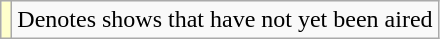<table class="wikitable sortable">
<tr>
<td style="background:#ffc;"></td>
<td>Denotes shows that have not yet been aired</td>
</tr>
</table>
